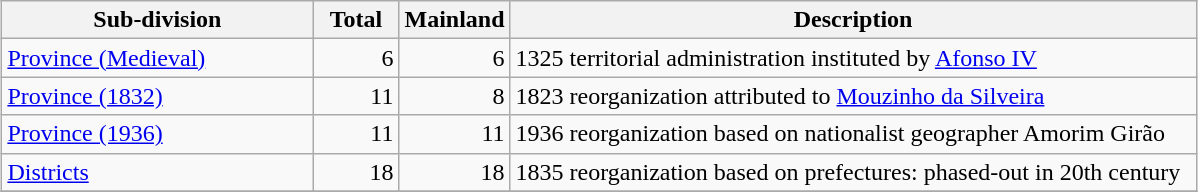<table class="wikitable sortable" style="margin: 1em auto 1em auto;">
<tr>
<th style="width:200px; text-align:centre">Sub-division</th>
<th style="width:50px; text-align:centre">Total</th>
<th style="width:50px; text-align:centre">Mainland</th>
<th style="width:450px; text-align:centre">Description</th>
</tr>
<tr>
<td style="text-align:left"><a href='#'>Province (Medieval)</a></td>
<td style="text-align:right;">6</td>
<td style="text-align:right;">6</td>
<td style="text-align:left">1325 territorial administration instituted by <a href='#'>Afonso IV</a></td>
</tr>
<tr>
<td style="text-align:left"><a href='#'>Province (1832)</a></td>
<td style="text-align:right;">11</td>
<td style="text-align:right;">8</td>
<td style="text-align:left">1823 reorganization attributed to <a href='#'>Mouzinho da Silveira</a></td>
</tr>
<tr>
<td style="text-align:left"><a href='#'>Province (1936)</a></td>
<td style="text-align:right;">11</td>
<td style="text-align:right;">11</td>
<td>1936 reorganization based on nationalist geographer Amorim Girão</td>
</tr>
<tr>
<td style="text-align:left"><a href='#'>Districts</a></td>
<td style="text-align:right;">18</td>
<td style="text-align:right;">18</td>
<td>1835 reorganization based on prefectures: phased-out in 20th century</td>
</tr>
<tr>
</tr>
</table>
